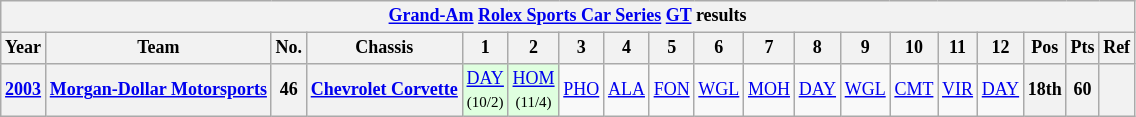<table class="wikitable" style="text-align:center; font-size:75%">
<tr>
<th colspan=45><a href='#'>Grand-Am</a> <a href='#'>Rolex Sports Car Series</a> <a href='#'>GT</a> results</th>
</tr>
<tr>
<th>Year</th>
<th>Team</th>
<th>No.</th>
<th>Chassis</th>
<th>1</th>
<th>2</th>
<th>3</th>
<th>4</th>
<th>5</th>
<th>6</th>
<th>7</th>
<th>8</th>
<th>9</th>
<th>10</th>
<th>11</th>
<th>12</th>
<th>Pos</th>
<th>Pts</th>
<th>Ref</th>
</tr>
<tr>
<th><a href='#'>2003</a></th>
<th><a href='#'>Morgan-Dollar Motorsports</a></th>
<th>46</th>
<th><a href='#'>Chevrolet Corvette</a></th>
<td style="background:#DFFFDF;"><a href='#'>DAY</a><br><small>(10/2)</small></td>
<td style="background:#DFFFDF;"><a href='#'>HOM</a><br><small>(11/4)</small></td>
<td><a href='#'>PHO</a></td>
<td><a href='#'>ALA</a></td>
<td><a href='#'>FON</a></td>
<td><a href='#'>WGL</a></td>
<td><a href='#'>MOH</a></td>
<td><a href='#'>DAY</a></td>
<td><a href='#'>WGL</a></td>
<td><a href='#'>CMT</a></td>
<td><a href='#'>VIR</a></td>
<td><a href='#'>DAY</a></td>
<th>18th</th>
<th>60</th>
<th></th>
</tr>
</table>
